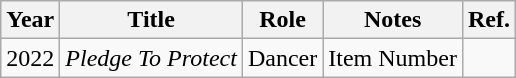<table class=wikitable>
<tr>
<th>Year</th>
<th>Title</th>
<th>Role</th>
<th>Notes</th>
<th>Ref.</th>
</tr>
<tr>
<td>2022</td>
<td><em>Pledge To Protect</em></td>
<td>Dancer</td>
<td>Item Number</td>
<td></td>
</tr>
</table>
